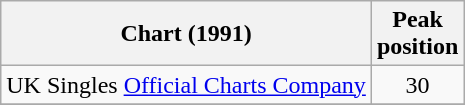<table class="wikitable sortable">
<tr>
<th>Chart (1991)</th>
<th align="center">Peak<br>position</th>
</tr>
<tr 2>
<td>UK Singles <a href='#'>Official Charts Company</a></td>
<td align="center">30</td>
</tr>
<tr>
</tr>
</table>
